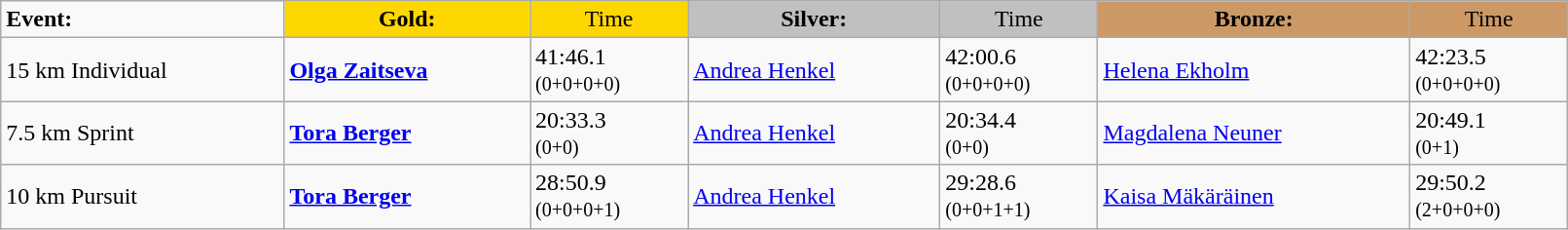<table class="wikitable" width=85%>
<tr>
<td><strong>Event:</strong></td>
<td style="text-align:center;background-color:gold;"><strong>Gold:</strong></td>
<td style="text-align:center;background-color:gold;">Time</td>
<td style="text-align:center;background-color:silver;"><strong>Silver:</strong></td>
<td style="text-align:center;background-color:silver;">Time</td>
<td style="text-align:center;background-color:#CC9966;"><strong>Bronze:</strong></td>
<td style="text-align:center;background-color:#CC9966;">Time</td>
</tr>
<tr>
<td>15 km Individual<br></td>
<td><strong><a href='#'>Olga Zaitseva</a></strong><br><small></small></td>
<td>41:46.1<br><small>(0+0+0+0)</small></td>
<td><a href='#'>Andrea Henkel</a><br><small></small></td>
<td>42:00.6<br><small>(0+0+0+0)</small></td>
<td><a href='#'>Helena Ekholm</a><br><small></small></td>
<td>42:23.5<br><small>(0+0+0+0)</small></td>
</tr>
<tr>
<td>7.5 km Sprint<br></td>
<td><strong><a href='#'>Tora Berger</a></strong><br><small></small></td>
<td>20:33.3<br><small>(0+0)</small></td>
<td><a href='#'>Andrea Henkel</a><br><small></small></td>
<td>20:34.4<br><small>(0+0)</small></td>
<td><a href='#'>Magdalena Neuner</a><br><small></small></td>
<td>20:49.1<br><small>(0+1)</small></td>
</tr>
<tr>
<td>10 km Pursuit<br></td>
<td><strong><a href='#'>Tora Berger</a></strong><br><small></small></td>
<td>28:50.9<br><small>(0+0+0+1)</small></td>
<td><a href='#'>Andrea Henkel</a><br><small></small></td>
<td>29:28.6<br><small>(0+0+1+1)</small></td>
<td><a href='#'>Kaisa Mäkäräinen</a><br><small></small></td>
<td>29:50.2<br><small>(2+0+0+0)</small></td>
</tr>
</table>
